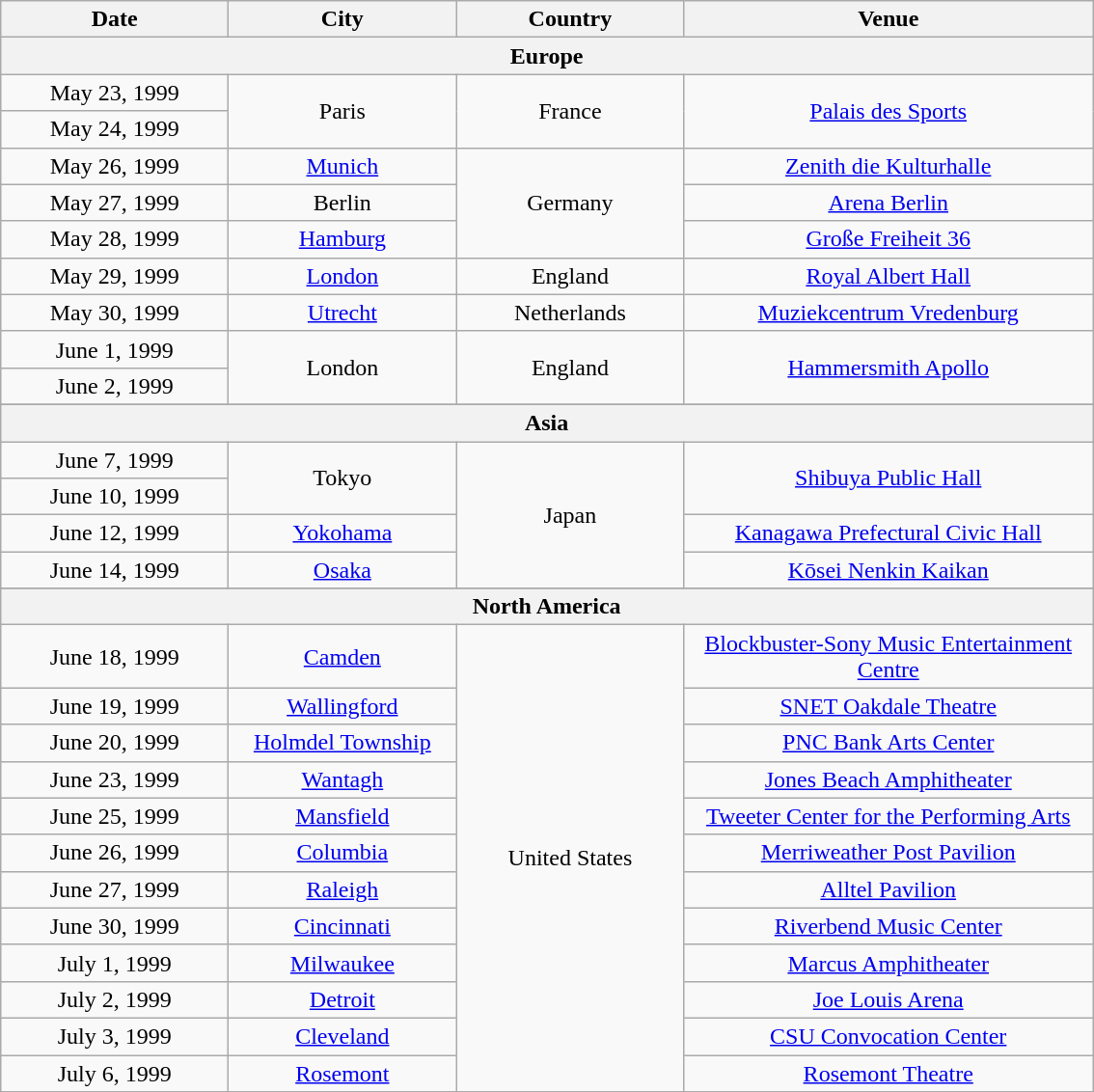<table class="wikitable" style="text-align:center;">
<tr>
<th style="width:150px;">Date</th>
<th style="width:150px;">City</th>
<th style="width:150px;">Country</th>
<th style="width:275px;">Venue</th>
</tr>
<tr>
<th colspan="4">Europe</th>
</tr>
<tr>
<td>May 23, 1999</td>
<td rowspan="2">Paris</td>
<td rowspan="2">France</td>
<td rowspan="2"><a href='#'>Palais des Sports</a></td>
</tr>
<tr>
<td>May 24, 1999</td>
</tr>
<tr>
<td>May 26, 1999</td>
<td><a href='#'>Munich</a></td>
<td rowspan="3">Germany</td>
<td><a href='#'>Zenith die Kulturhalle</a></td>
</tr>
<tr>
<td>May 27, 1999</td>
<td>Berlin</td>
<td><a href='#'>Arena Berlin</a></td>
</tr>
<tr>
<td>May 28, 1999</td>
<td><a href='#'>Hamburg</a></td>
<td><a href='#'>Große Freiheit 36</a></td>
</tr>
<tr>
<td>May 29, 1999</td>
<td><a href='#'>London</a></td>
<td>England</td>
<td><a href='#'>Royal Albert Hall</a></td>
</tr>
<tr>
<td>May 30, 1999</td>
<td><a href='#'>Utrecht</a></td>
<td>Netherlands</td>
<td><a href='#'>Muziekcentrum Vredenburg</a></td>
</tr>
<tr>
<td>June 1, 1999</td>
<td rowspan="2">London</td>
<td rowspan="2">England</td>
<td rowspan="2"><a href='#'>Hammersmith Apollo</a></td>
</tr>
<tr>
<td>June 2, 1999</td>
</tr>
<tr>
</tr>
<tr>
<th colspan="4">Asia</th>
</tr>
<tr>
<td>June 7, 1999</td>
<td rowspan="2">Tokyo</td>
<td rowspan="4">Japan</td>
<td rowspan="2"><a href='#'>Shibuya Public Hall</a></td>
</tr>
<tr>
<td>June 10, 1999</td>
</tr>
<tr>
<td>June 12, 1999</td>
<td><a href='#'>Yokohama</a></td>
<td><a href='#'>Kanagawa Prefectural Civic Hall</a></td>
</tr>
<tr>
<td>June 14, 1999</td>
<td><a href='#'>Osaka</a></td>
<td><a href='#'>Kōsei Nenkin Kaikan</a></td>
</tr>
<tr>
</tr>
<tr>
<th colspan="4">North America</th>
</tr>
<tr>
<td>June 18, 1999</td>
<td><a href='#'>Camden</a></td>
<td rowspan="12">United States</td>
<td><a href='#'>Blockbuster-Sony Music Entertainment Centre</a></td>
</tr>
<tr>
<td>June 19, 1999</td>
<td><a href='#'>Wallingford</a></td>
<td><a href='#'>SNET Oakdale Theatre</a></td>
</tr>
<tr>
<td>June 20, 1999</td>
<td><a href='#'>Holmdel Township</a></td>
<td><a href='#'>PNC Bank Arts Center</a></td>
</tr>
<tr>
<td>June 23, 1999</td>
<td><a href='#'>Wantagh</a></td>
<td><a href='#'>Jones Beach Amphitheater</a></td>
</tr>
<tr>
<td>June 25, 1999</td>
<td><a href='#'>Mansfield</a></td>
<td><a href='#'>Tweeter Center for the Performing Arts</a></td>
</tr>
<tr>
<td>June 26, 1999</td>
<td><a href='#'>Columbia</a></td>
<td><a href='#'>Merriweather Post Pavilion</a></td>
</tr>
<tr>
<td>June 27, 1999</td>
<td><a href='#'>Raleigh</a></td>
<td><a href='#'>Alltel Pavilion</a></td>
</tr>
<tr>
<td>June 30, 1999</td>
<td><a href='#'>Cincinnati</a></td>
<td><a href='#'>Riverbend Music Center</a></td>
</tr>
<tr>
<td>July 1, 1999</td>
<td><a href='#'>Milwaukee</a></td>
<td><a href='#'>Marcus Amphitheater</a></td>
</tr>
<tr>
<td>July 2, 1999</td>
<td><a href='#'>Detroit</a></td>
<td><a href='#'>Joe Louis Arena</a></td>
</tr>
<tr>
<td>July 3, 1999</td>
<td><a href='#'>Cleveland</a></td>
<td><a href='#'>CSU Convocation Center</a></td>
</tr>
<tr>
<td>July 6, 1999</td>
<td><a href='#'>Rosemont</a></td>
<td><a href='#'>Rosemont Theatre</a></td>
</tr>
<tr>
</tr>
</table>
